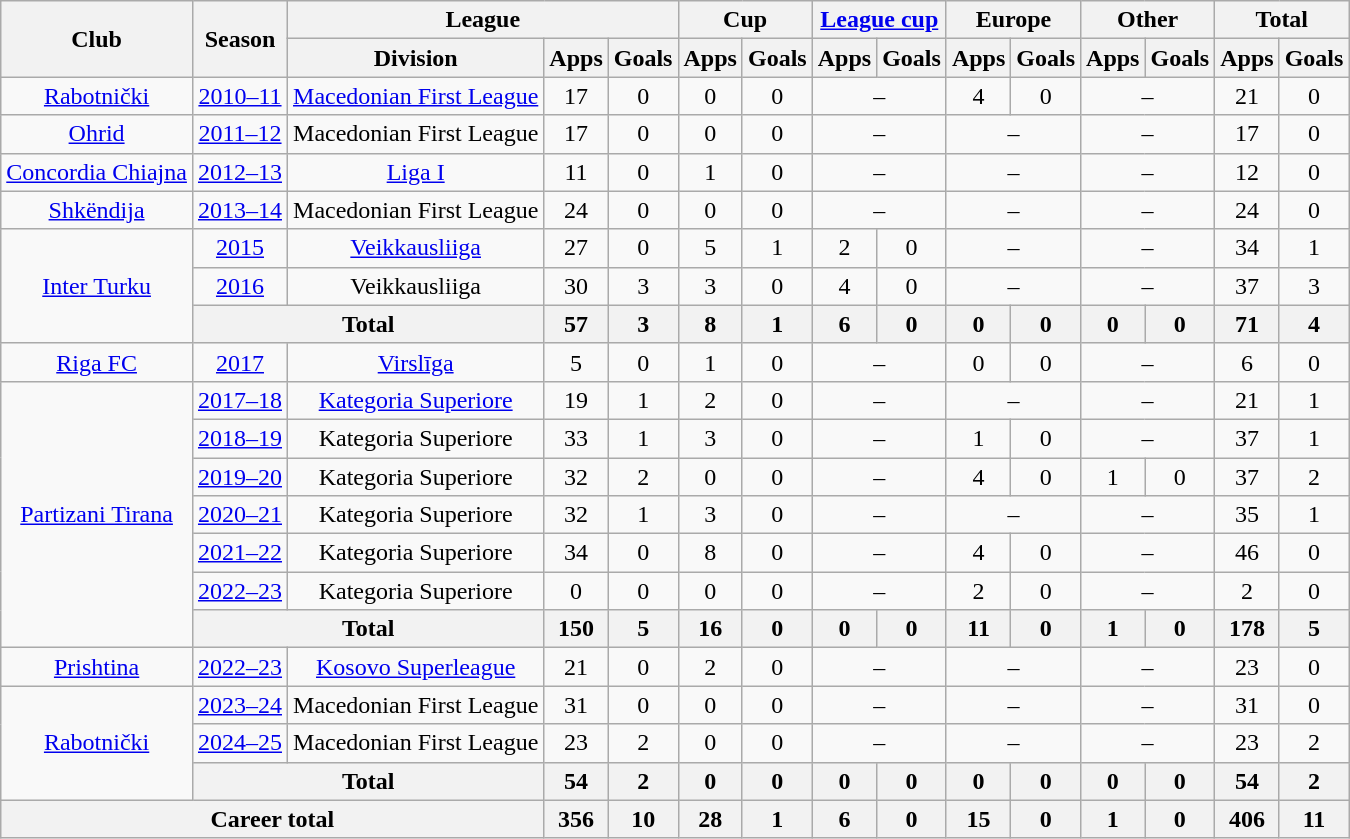<table class="wikitable" style="text-align:center">
<tr>
<th rowspan="2">Club</th>
<th rowspan="2">Season</th>
<th colspan="3">League</th>
<th colspan="2">Cup</th>
<th colspan="2"><a href='#'>League cup</a></th>
<th colspan="2">Europe</th>
<th colspan="2">Other</th>
<th colspan="2">Total</th>
</tr>
<tr>
<th>Division</th>
<th>Apps</th>
<th>Goals</th>
<th>Apps</th>
<th>Goals</th>
<th>Apps</th>
<th>Goals</th>
<th>Apps</th>
<th>Goals</th>
<th>Apps</th>
<th>Goals</th>
<th>Apps</th>
<th>Goals</th>
</tr>
<tr>
<td><a href='#'>Rabotnički</a></td>
<td><a href='#'>2010–11</a></td>
<td><a href='#'>Macedonian First League</a></td>
<td>17</td>
<td>0</td>
<td>0</td>
<td>0</td>
<td colspan=2>–</td>
<td>4</td>
<td>0</td>
<td colspan=2>–</td>
<td>21</td>
<td>0</td>
</tr>
<tr>
<td><a href='#'>Ohrid</a></td>
<td><a href='#'>2011–12</a></td>
<td>Macedonian First League</td>
<td>17</td>
<td>0</td>
<td>0</td>
<td>0</td>
<td colspan=2>–</td>
<td colspan=2>–</td>
<td colspan=2>–</td>
<td>17</td>
<td>0</td>
</tr>
<tr>
<td><a href='#'>Concordia Chiajna</a></td>
<td><a href='#'>2012–13</a></td>
<td><a href='#'>Liga I</a></td>
<td>11</td>
<td>0</td>
<td>1</td>
<td>0</td>
<td colspan=2>–</td>
<td colspan=2>–</td>
<td colspan=2>–</td>
<td>12</td>
<td>0</td>
</tr>
<tr>
<td><a href='#'>Shkëndija</a></td>
<td><a href='#'>2013–14</a></td>
<td>Macedonian First League</td>
<td>24</td>
<td>0</td>
<td>0</td>
<td>0</td>
<td colspan=2>–</td>
<td colspan=2>–</td>
<td colspan=2>–</td>
<td>24</td>
<td>0</td>
</tr>
<tr>
<td rowspan=3><a href='#'>Inter Turku</a></td>
<td><a href='#'>2015</a></td>
<td><a href='#'>Veikkausliiga</a></td>
<td>27</td>
<td>0</td>
<td>5</td>
<td>1</td>
<td>2</td>
<td>0</td>
<td colspan=2>–</td>
<td colspan=2>–</td>
<td>34</td>
<td>1</td>
</tr>
<tr>
<td><a href='#'>2016</a></td>
<td>Veikkausliiga</td>
<td>30</td>
<td>3</td>
<td>3</td>
<td>0</td>
<td>4</td>
<td>0</td>
<td colspan=2>–</td>
<td colspan=2>–</td>
<td>37</td>
<td>3</td>
</tr>
<tr>
<th colspan=2>Total</th>
<th>57</th>
<th>3</th>
<th>8</th>
<th>1</th>
<th>6</th>
<th>0</th>
<th>0</th>
<th>0</th>
<th>0</th>
<th>0</th>
<th>71</th>
<th>4</th>
</tr>
<tr>
<td><a href='#'>Riga FC</a></td>
<td><a href='#'>2017</a></td>
<td><a href='#'>Virslīga</a></td>
<td>5</td>
<td>0</td>
<td>1</td>
<td>0</td>
<td colspan=2>–</td>
<td>0</td>
<td>0</td>
<td colspan=2>–</td>
<td>6</td>
<td>0</td>
</tr>
<tr>
<td rowspan=7><a href='#'>Partizani Tirana</a></td>
<td><a href='#'>2017–18</a></td>
<td><a href='#'>Kategoria Superiore</a></td>
<td>19</td>
<td>1</td>
<td>2</td>
<td>0</td>
<td colspan=2>–</td>
<td colspan=2>–</td>
<td colspan=2>–</td>
<td>21</td>
<td>1</td>
</tr>
<tr>
<td><a href='#'>2018–19</a></td>
<td>Kategoria Superiore</td>
<td>33</td>
<td>1</td>
<td>3</td>
<td>0</td>
<td colspan=2>–</td>
<td>1</td>
<td>0</td>
<td colspan=2>–</td>
<td>37</td>
<td>1</td>
</tr>
<tr>
<td><a href='#'>2019–20</a></td>
<td>Kategoria Superiore</td>
<td>32</td>
<td>2</td>
<td>0</td>
<td>0</td>
<td colspan=2>–</td>
<td>4</td>
<td>0</td>
<td>1</td>
<td>0</td>
<td>37</td>
<td>2</td>
</tr>
<tr>
<td><a href='#'>2020–21</a></td>
<td>Kategoria Superiore</td>
<td>32</td>
<td>1</td>
<td>3</td>
<td>0</td>
<td colspan=2>–</td>
<td colspan=2>–</td>
<td colspan=2>–</td>
<td>35</td>
<td>1</td>
</tr>
<tr>
<td><a href='#'>2021–22</a></td>
<td>Kategoria Superiore</td>
<td>34</td>
<td>0</td>
<td>8</td>
<td>0</td>
<td colspan=2>–</td>
<td>4</td>
<td>0</td>
<td colspan=2>–</td>
<td>46</td>
<td>0</td>
</tr>
<tr>
<td><a href='#'>2022–23</a></td>
<td>Kategoria Superiore</td>
<td>0</td>
<td>0</td>
<td>0</td>
<td>0</td>
<td colspan=2>–</td>
<td>2</td>
<td>0</td>
<td colspan=2>–</td>
<td>2</td>
<td>0</td>
</tr>
<tr>
<th colspan=2>Total</th>
<th>150</th>
<th>5</th>
<th>16</th>
<th>0</th>
<th>0</th>
<th>0</th>
<th>11</th>
<th>0</th>
<th>1</th>
<th>0</th>
<th>178</th>
<th>5</th>
</tr>
<tr>
<td><a href='#'>Prishtina</a></td>
<td><a href='#'>2022–23</a></td>
<td><a href='#'>Kosovo Superleague</a></td>
<td>21</td>
<td>0</td>
<td>2</td>
<td>0</td>
<td colspan=2>–</td>
<td colspan=2>–</td>
<td colspan=2>–</td>
<td>23</td>
<td>0</td>
</tr>
<tr>
<td rowspan=3><a href='#'>Rabotnički</a></td>
<td><a href='#'>2023–24</a></td>
<td>Macedonian First League</td>
<td>31</td>
<td>0</td>
<td>0</td>
<td>0</td>
<td colspan=2>–</td>
<td colspan=2>–</td>
<td colspan=2>–</td>
<td>31</td>
<td>0</td>
</tr>
<tr>
<td><a href='#'>2024–25</a></td>
<td>Macedonian First League</td>
<td>23</td>
<td>2</td>
<td>0</td>
<td>0</td>
<td colspan=2>–</td>
<td colspan=2>–</td>
<td colspan=2>–</td>
<td>23</td>
<td>2</td>
</tr>
<tr>
<th colspan=2>Total</th>
<th>54</th>
<th>2</th>
<th>0</th>
<th>0</th>
<th>0</th>
<th>0</th>
<th>0</th>
<th>0</th>
<th>0</th>
<th>0</th>
<th>54</th>
<th>2</th>
</tr>
<tr>
<th colspan="3">Career total</th>
<th>356</th>
<th>10</th>
<th>28</th>
<th>1</th>
<th>6</th>
<th>0</th>
<th>15</th>
<th>0</th>
<th>1</th>
<th>0</th>
<th>406</th>
<th>11</th>
</tr>
</table>
